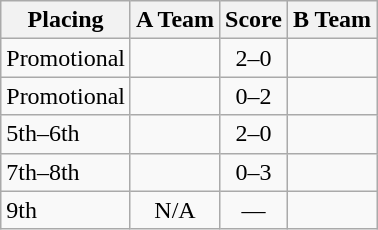<table class=wikitable style="border:1px solid #AAAAAA;">
<tr>
<th>Placing</th>
<th>A Team</th>
<th>Score</th>
<th>B Team</th>
</tr>
<tr>
<td>Promotional</td>
<td><strong></strong></td>
<td align="center">2–0</td>
<td></td>
</tr>
<tr>
<td>Promotional</td>
<td></td>
<td align="center">0–2</td>
<td><strong></strong></td>
</tr>
<tr>
<td>5th–6th</td>
<td><strong></strong></td>
<td align="center">2–0</td>
<td></td>
</tr>
<tr>
<td>7th–8th</td>
<td></td>
<td align="center">0–3</td>
<td><strong></strong></td>
</tr>
<tr>
<td>9th</td>
<td align="center">N/A</td>
<td align="center">—</td>
<td></td>
</tr>
</table>
